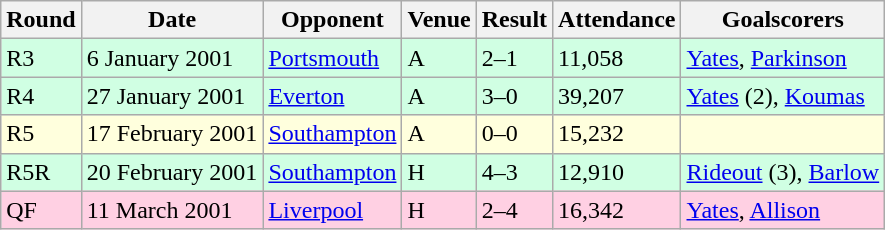<table class="wikitable">
<tr>
<th>Round</th>
<th>Date</th>
<th>Opponent</th>
<th>Venue</th>
<th>Result</th>
<th>Attendance</th>
<th>Goalscorers</th>
</tr>
<tr style="background-color: #d0ffe3;">
<td>R3</td>
<td>6 January 2001</td>
<td><a href='#'>Portsmouth</a></td>
<td>A</td>
<td>2–1</td>
<td>11,058</td>
<td><a href='#'>Yates</a>, <a href='#'>Parkinson</a></td>
</tr>
<tr style="background-color: #d0ffe3;">
<td>R4</td>
<td>27 January 2001</td>
<td><a href='#'>Everton</a></td>
<td>A</td>
<td>3–0</td>
<td>39,207</td>
<td><a href='#'>Yates</a> (2), <a href='#'>Koumas</a></td>
</tr>
<tr style="background-color: #ffffdd;">
<td>R5</td>
<td>17 February 2001</td>
<td><a href='#'>Southampton</a></td>
<td>A</td>
<td>0–0</td>
<td>15,232</td>
<td></td>
</tr>
<tr style="background-color: #d0ffe3;">
<td>R5R</td>
<td>20 February 2001</td>
<td><a href='#'>Southampton</a></td>
<td>H</td>
<td>4–3</td>
<td>12,910</td>
<td><a href='#'>Rideout</a> (3), <a href='#'>Barlow</a></td>
</tr>
<tr style="background-color: #ffd0e3;">
<td>QF</td>
<td>11 March 2001</td>
<td><a href='#'>Liverpool</a></td>
<td>H</td>
<td>2–4</td>
<td>16,342</td>
<td><a href='#'>Yates</a>, <a href='#'>Allison</a></td>
</tr>
</table>
